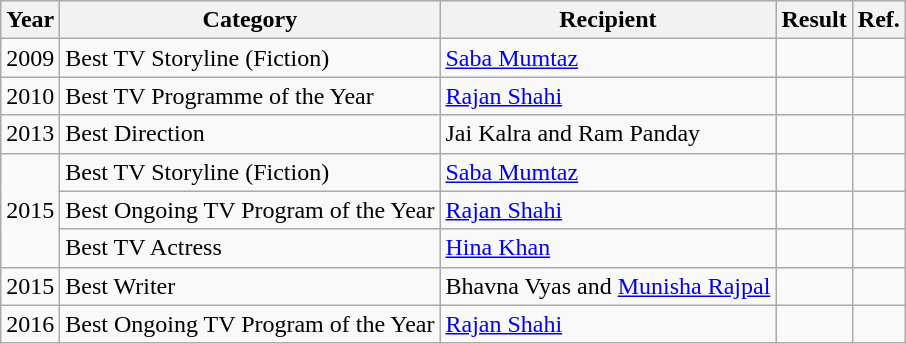<table class="wikitable sortable">
<tr>
<th>Year</th>
<th>Category</th>
<th>Recipient</th>
<th>Result</th>
<th>Ref.</th>
</tr>
<tr>
<td>2009</td>
<td>Best TV Storyline (Fiction)</td>
<td><a href='#'>Saba Mumtaz</a></td>
<td></td>
<td></td>
</tr>
<tr>
<td>2010</td>
<td>Best TV Programme of the Year</td>
<td><a href='#'>Rajan Shahi</a></td>
<td></td>
<td></td>
</tr>
<tr>
<td>2013</td>
<td>Best Direction</td>
<td>Jai Kalra and Ram Panday</td>
<td></td>
<td></td>
</tr>
<tr>
<td rowspan="3">2015</td>
<td>Best TV Storyline (Fiction)</td>
<td><a href='#'>Saba Mumtaz</a></td>
<td></td>
<td></td>
</tr>
<tr>
<td>Best Ongoing TV Program of the Year</td>
<td><a href='#'>Rajan Shahi</a></td>
<td></td>
<td></td>
</tr>
<tr>
<td>Best TV Actress</td>
<td><a href='#'>Hina Khan</a></td>
<td></td>
<td></td>
</tr>
<tr>
<td>2015</td>
<td>Best Writer</td>
<td>Bhavna Vyas and <a href='#'>Munisha Rajpal</a></td>
<td></td>
<td></td>
</tr>
<tr>
<td>2016</td>
<td>Best Ongoing TV Program of the Year</td>
<td><a href='#'>Rajan Shahi</a></td>
<td></td>
<td></td>
</tr>
</table>
